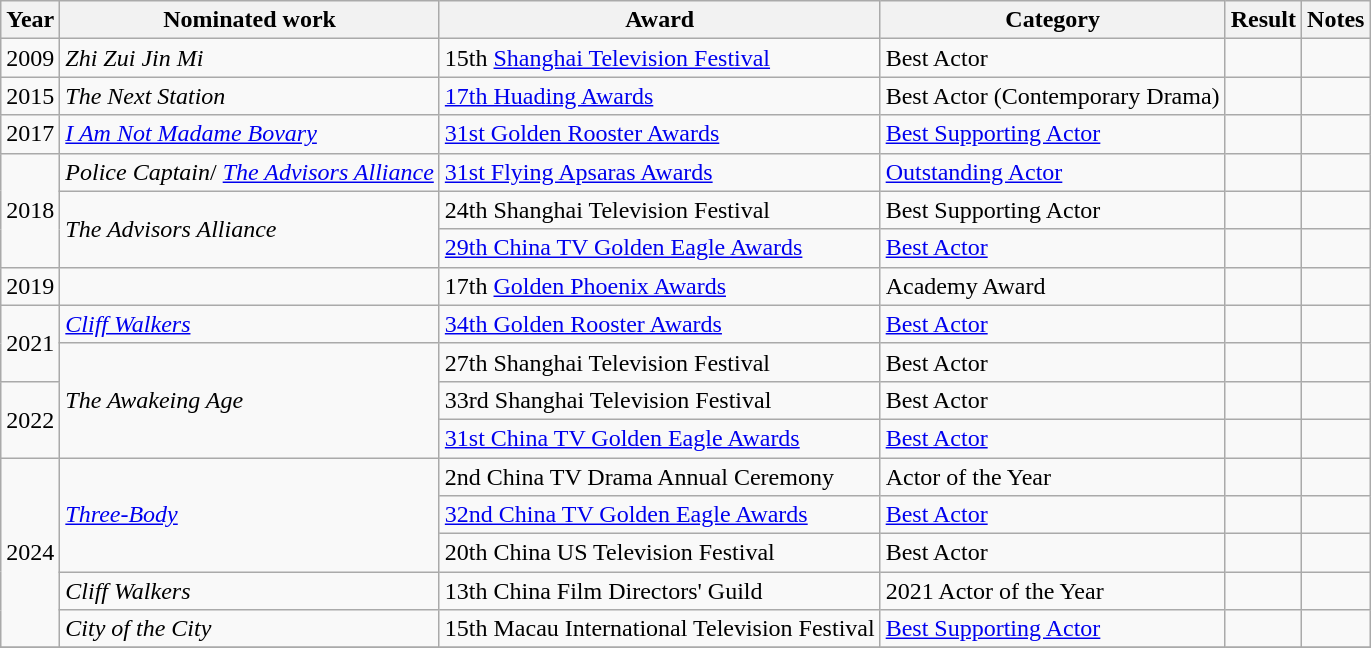<table class="wikitable">
<tr>
<th>Year</th>
<th>Nominated work</th>
<th>Award</th>
<th>Category</th>
<th>Result</th>
<th>Notes</th>
</tr>
<tr>
<td>2009</td>
<td><em>Zhi Zui Jin Mi</em></td>
<td>15th <a href='#'>Shanghai Television Festival</a></td>
<td>Best Actor</td>
<td></td>
<td></td>
</tr>
<tr>
<td>2015</td>
<td><em>The Next Station</em></td>
<td><a href='#'>17th Huading Awards</a></td>
<td>Best Actor (Contemporary Drama)</td>
<td></td>
<td></td>
</tr>
<tr>
<td>2017</td>
<td><em><a href='#'>I Am Not Madame Bovary</a></em></td>
<td><a href='#'>31st Golden Rooster Awards</a></td>
<td><a href='#'>Best Supporting Actor</a></td>
<td></td>
<td></td>
</tr>
<tr>
<td rowspan="3">2018</td>
<td><em>Police Captain</em>/ <em><a href='#'>The Advisors Alliance</a></em></td>
<td><a href='#'>31st Flying Apsaras Awards</a></td>
<td><a href='#'>Outstanding Actor</a></td>
<td></td>
<td></td>
</tr>
<tr>
<td rowspan="2"><em>The Advisors Alliance</em></td>
<td>24th Shanghai Television Festival</td>
<td>Best Supporting Actor</td>
<td></td>
<td></td>
</tr>
<tr>
<td><a href='#'>29th China TV Golden Eagle Awards</a></td>
<td><a href='#'>Best Actor</a></td>
<td></td>
<td></td>
</tr>
<tr>
<td>2019</td>
<td></td>
<td>17th <a href='#'>Golden Phoenix Awards</a></td>
<td>Academy Award</td>
<td></td>
<td></td>
</tr>
<tr>
<td rowspan="2">2021</td>
<td><em><a href='#'>Cliff Walkers</a></em></td>
<td><a href='#'>34th Golden Rooster Awards</a></td>
<td><a href='#'>Best Actor</a></td>
<td></td>
<td></td>
</tr>
<tr>
<td rowspan="3"><em>The Awakeing Age</em></td>
<td>27th Shanghai Television Festival</td>
<td>Best Actor</td>
<td></td>
<td></td>
</tr>
<tr>
<td rowspan="2">2022</td>
<td>33rd Shanghai Television Festival</td>
<td>Best Actor</td>
<td></td>
<td></td>
</tr>
<tr>
<td><a href='#'>31st China TV Golden Eagle Awards</a></td>
<td><a href='#'>Best Actor</a></td>
<td></td>
<td></td>
</tr>
<tr>
<td rowspan="5">2024</td>
<td rowspan="3"><em><a href='#'>Three-Body</a></em></td>
<td>2nd China TV Drama Annual Ceremony</td>
<td>Actor of the Year</td>
<td></td>
<td></td>
</tr>
<tr>
<td><a href='#'>32nd China TV Golden Eagle Awards</a></td>
<td><a href='#'>Best Actor</a></td>
<td></td>
<td></td>
</tr>
<tr>
<td>20th China US Television Festival</td>
<td>Best Actor</td>
<td></td>
<td></td>
</tr>
<tr>
<td><em>Cliff Walkers</em></td>
<td>13th China Film Directors' Guild</td>
<td>2021 Actor of the Year</td>
<td></td>
<td></td>
</tr>
<tr>
<td><em>City of the City</em></td>
<td>15th Macau International Television Festival</td>
<td><a href='#'>Best Supporting Actor</a></td>
<td></td>
<td></td>
</tr>
<tr>
</tr>
</table>
